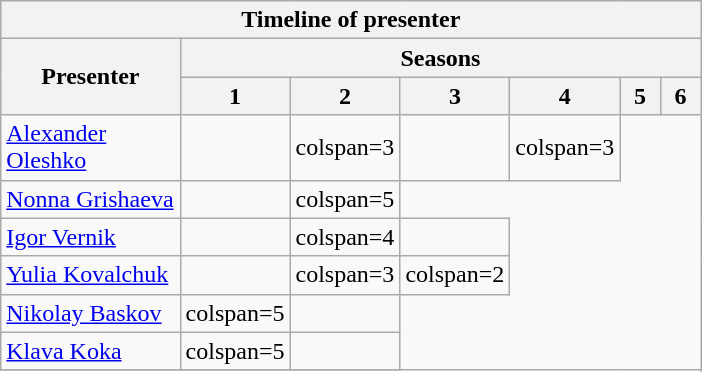<table class="wikitable plainrowheaders collapsible mw-collapsible" style="width:37%;">
<tr>
<th colspan=11>Timeline of presenter</th>
</tr>
<tr>
<th rowspan=2 style="width:30%;">Presenter</th>
<th colspan=6>Seasons</th>
</tr>
<tr>
<th style="width:7%;">1</th>
<th style="width:7%;">2</th>
<th style="width:7%;">3</th>
<th style="width:7%;">4</th>
<th style="width:7%;">5</th>
<th style="width:7%;">6</th>
</tr>
<tr>
<td><a href='#'>Alexander Oleshko</a></td>
<td></td>
<td>colspan=3 </td>
<td></td>
<td>colspan=3 </td>
</tr>
<tr>
<td><a href='#'>Nonna Grishaeva</a></td>
<td></td>
<td>colspan=5 </td>
</tr>
<tr>
<td><a href='#'>Igor Vernik</a></td>
<td></td>
<td>colspan=4 </td>
<td></td>
</tr>
<tr>
<td><a href='#'>Yulia Kovalchuk</a></td>
<td></td>
<td>colspan=3 </td>
<td>colspan=2 </td>
</tr>
<tr>
<td><a href='#'>Nikolay Baskov</a></td>
<td>colspan=5 </td>
<td></td>
</tr>
<tr>
<td><a href='#'>Klava Koka</a></td>
<td>colspan=5 </td>
<td></td>
</tr>
<tr>
</tr>
</table>
